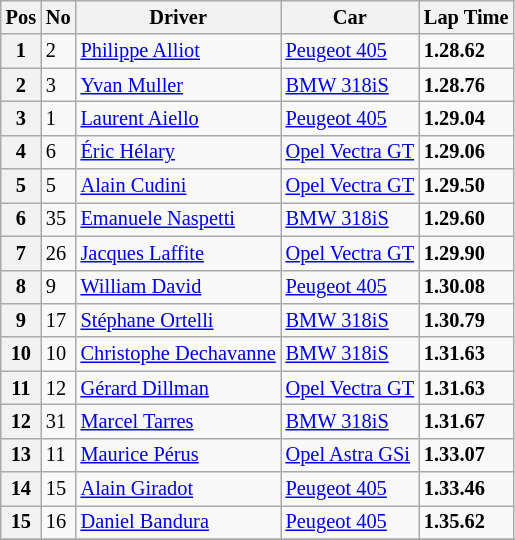<table class="wikitable" style="font-size: 85%;">
<tr>
<th>Pos</th>
<th>No</th>
<th>Driver</th>
<th>Car</th>
<th>Lap Time</th>
</tr>
<tr>
<th>1</th>
<td>2</td>
<td> <a href='#'>Philippe Alliot</a></td>
<td><a href='#'>Peugeot 405</a></td>
<td><strong>1.28.62</strong></td>
</tr>
<tr>
<th>2</th>
<td>3</td>
<td> <a href='#'>Yvan Muller</a></td>
<td><a href='#'>BMW 318iS</a></td>
<td><strong>1.28.76</strong></td>
</tr>
<tr>
<th>3</th>
<td>1</td>
<td> <a href='#'>Laurent Aiello</a></td>
<td><a href='#'>Peugeot 405</a></td>
<td><strong>1.29.04</strong></td>
</tr>
<tr>
<th>4</th>
<td>6</td>
<td> <a href='#'>Éric Hélary</a></td>
<td><a href='#'> Opel Vectra GT</a></td>
<td><strong>1.29.06</strong></td>
</tr>
<tr>
<th>5</th>
<td>5</td>
<td> <a href='#'>Alain Cudini</a></td>
<td><a href='#'> Opel Vectra GT</a></td>
<td><strong>1.29.50</strong></td>
</tr>
<tr>
<th>6</th>
<td>35</td>
<td> <a href='#'>Emanuele Naspetti</a></td>
<td><a href='#'>BMW 318iS</a></td>
<td><strong>1.29.60</strong></td>
</tr>
<tr>
<th>7</th>
<td>26</td>
<td> <a href='#'>Jacques Laffite</a></td>
<td><a href='#'> Opel Vectra GT</a></td>
<td><strong>1.29.90</strong></td>
</tr>
<tr>
<th>8</th>
<td>9</td>
<td> <a href='#'>William David</a></td>
<td><a href='#'>Peugeot 405</a></td>
<td><strong>1.30.08</strong></td>
</tr>
<tr>
<th>9</th>
<td>17</td>
<td> <a href='#'>Stéphane Ortelli</a></td>
<td><a href='#'>BMW 318iS</a></td>
<td><strong>1.30.79</strong></td>
</tr>
<tr>
<th>10</th>
<td>10</td>
<td> <a href='#'>Christophe Dechavanne</a></td>
<td><a href='#'>BMW 318iS</a></td>
<td><strong>1.31.63</strong></td>
</tr>
<tr>
<th>11</th>
<td>12</td>
<td> <a href='#'>Gérard Dillman</a></td>
<td><a href='#'> Opel Vectra GT</a></td>
<td><strong>1.31.63</strong></td>
</tr>
<tr>
<th>12</th>
<td>31</td>
<td> <a href='#'>Marcel Tarres</a></td>
<td><a href='#'>BMW 318iS</a></td>
<td><strong>1.31.67</strong></td>
</tr>
<tr>
<th>13</th>
<td>11</td>
<td> <a href='#'>Maurice Pérus</a></td>
<td><a href='#'>Opel Astra GSi</a></td>
<td><strong>1.33.07</strong></td>
</tr>
<tr>
<th>14</th>
<td>15</td>
<td> <a href='#'>Alain Giradot</a></td>
<td><a href='#'>Peugeot 405</a></td>
<td><strong>1.33.46</strong></td>
</tr>
<tr>
<th>15</th>
<td>16</td>
<td> <a href='#'>Daniel Bandura</a></td>
<td><a href='#'>Peugeot 405</a></td>
<td><strong>1.35.62</strong></td>
</tr>
<tr>
</tr>
</table>
